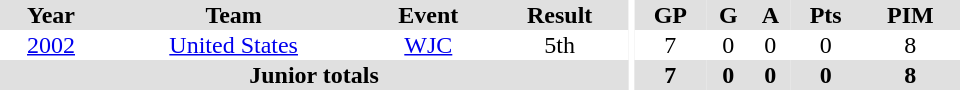<table border="0" cellpadding="1" cellspacing="0" ID="Table3" style="text-align:center; width:40em">
<tr ALIGN="center" bgcolor="#e0e0e0">
<th>Year</th>
<th>Team</th>
<th>Event</th>
<th>Result</th>
<th rowspan="99" bgcolor="#ffffff"></th>
<th>GP</th>
<th>G</th>
<th>A</th>
<th>Pts</th>
<th>PIM</th>
</tr>
<tr>
<td><a href='#'>2002</a></td>
<td><a href='#'>United States</a></td>
<td><a href='#'>WJC</a></td>
<td>5th</td>
<td>7</td>
<td>0</td>
<td>0</td>
<td>0</td>
<td>8</td>
</tr>
<tr bgcolor="#e0e0e0">
<th colspan="4">Junior totals</th>
<th>7</th>
<th>0</th>
<th>0</th>
<th>0</th>
<th>8</th>
</tr>
</table>
